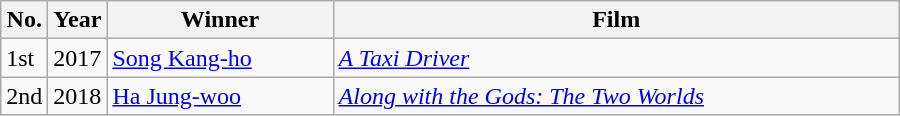<table class="wikitable" style="width:600px">
<tr>
<th width=10>No.</th>
<th width=10>Year</th>
<th>Winner</th>
<th>Film</th>
</tr>
<tr>
<td>1st</td>
<td>2017</td>
<td><a href='#'>Song Kang-ho</a></td>
<td><em><a href='#'>A Taxi Driver</a></em></td>
</tr>
<tr>
<td>2nd</td>
<td>2018</td>
<td><a href='#'>Ha Jung-woo</a></td>
<td><em><a href='#'>Along with the Gods: The Two Worlds</a></em></td>
</tr>
</table>
